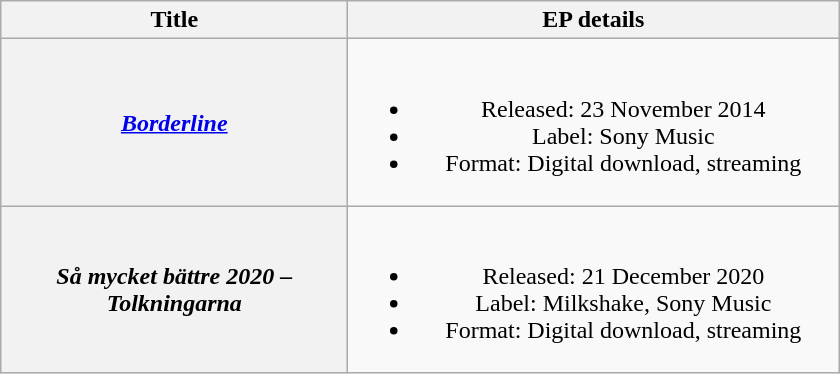<table class="wikitable plainrowheaders" style="text-align:center;">
<tr>
<th scope="col" style="width:14em;">Title</th>
<th scope="col" style="width:20em;">EP details</th>
</tr>
<tr>
<th scope="row"><em><a href='#'>Borderline</a></em></th>
<td><br><ul><li>Released: 23 November 2014</li><li>Label: Sony Music</li><li>Format: Digital download, streaming</li></ul></td>
</tr>
<tr>
<th scope="row"><em>Så mycket bättre 2020 – Tolkningarna</em></th>
<td><br><ul><li>Released: 21 December 2020</li><li>Label: Milkshake, Sony Music</li><li>Format: Digital download, streaming</li></ul></td>
</tr>
</table>
